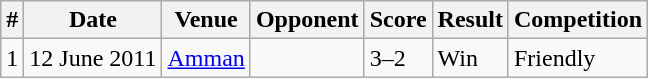<table class="wikitable">
<tr>
<th>#</th>
<th>Date</th>
<th>Venue</th>
<th>Opponent</th>
<th>Score</th>
<th>Result</th>
<th>Competition</th>
</tr>
<tr>
<td>1</td>
<td>12 June 2011</td>
<td><a href='#'>Amman</a></td>
<td></td>
<td>3–2</td>
<td>Win</td>
<td>Friendly</td>
</tr>
</table>
